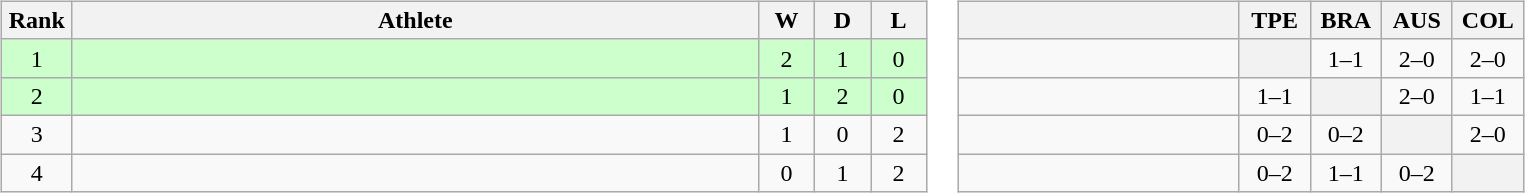<table>
<tr>
<td><br><table class=wikitable style="text-align:center">
<tr>
<th width=40>Rank</th>
<th width=450>Athlete</th>
<th width=30>W</th>
<th width=30>D</th>
<th width=30>L</th>
</tr>
<tr align=center bgcolor="#ccffcc">
<td>1</td>
<td style="text-align:left"></td>
<td>2</td>
<td>1</td>
<td>0</td>
</tr>
<tr align=center bgcolor="#ccffcc">
<td>2</td>
<td style="text-align:left"></td>
<td>1</td>
<td>2</td>
<td>0</td>
</tr>
<tr>
<td>3</td>
<td style="text-align:left"></td>
<td>1</td>
<td>0</td>
<td>2</td>
</tr>
<tr>
<td>4</td>
<td style="text-align:left"></td>
<td>0</td>
<td>1</td>
<td>2</td>
</tr>
</table>
</td>
<td><br><table class="wikitable" style="text-align:center">
<tr>
<th width="180"> </th>
<th width="40">TPE</th>
<th width="40">BRA</th>
<th width="40">AUS</th>
<th width="40">COL</th>
</tr>
<tr>
<td style="text-align:left;"></td>
<th></th>
<td>1–1</td>
<td>2–0</td>
<td>2–0</td>
</tr>
<tr>
<td style="text-align:left;"></td>
<td>1–1</td>
<th></th>
<td>2–0</td>
<td>1–1</td>
</tr>
<tr>
<td style="text-align:left;"></td>
<td>0–2</td>
<td>0–2</td>
<th></th>
<td>2–0</td>
</tr>
<tr>
<td style="text-align:left;"></td>
<td>0–2</td>
<td>1–1</td>
<td>0–2</td>
<th></th>
</tr>
</table>
</td>
</tr>
</table>
